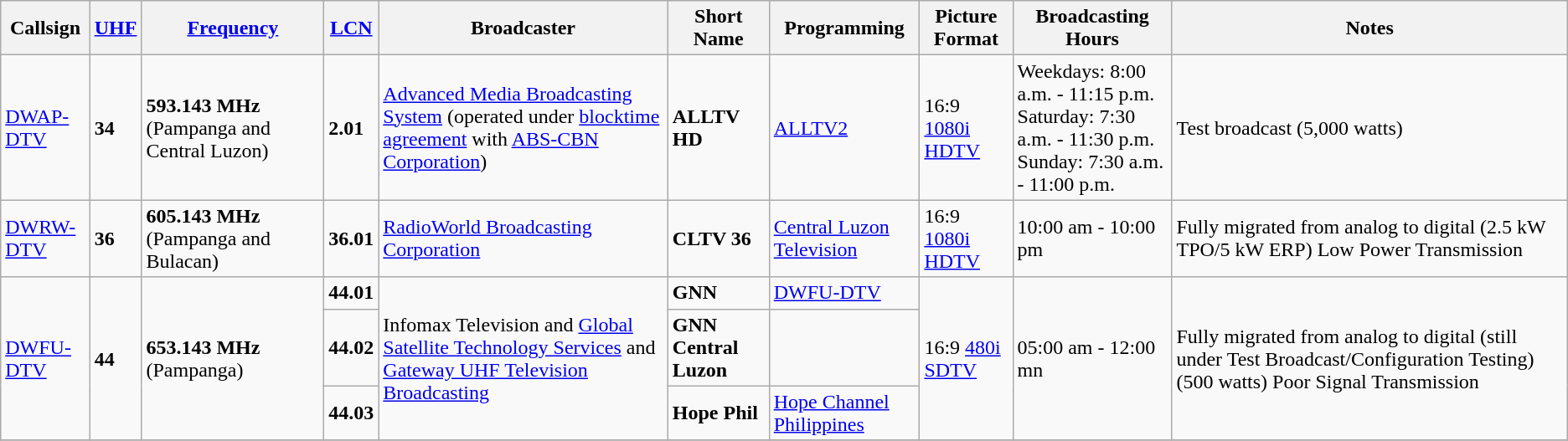<table class="wikitable sortable">
<tr>
<th>Callsign</th>
<th><a href='#'>UHF</a></th>
<th><a href='#'>Frequency</a></th>
<th><a href='#'>LCN</a></th>
<th>Broadcaster</th>
<th>Short Name</th>
<th>Programming</th>
<th>Picture Format</th>
<th>Broadcasting Hours</th>
<th>Notes</th>
</tr>
<tr>
<td rowspan="1"><a href='#'>DWAP-DTV</a></td>
<td rowspan="1"><strong>34</strong></td>
<td rowspan="1"><strong>593.143 MHz</strong> (Pampanga and Central Luzon)</td>
<td><strong>2.01</strong></td>
<td rowspan="1"><a href='#'>Advanced Media Broadcasting System</a> (operated under <a href='#'>blocktime agreement</a> with <a href='#'>ABS-CBN Corporation</a>)</td>
<td><strong>ALLTV HD</strong></td>
<td rowspan="1"><a href='#'>ALLTV2</a></td>
<td>16:9 <a href='#'>1080i</a> <a href='#'>HDTV</a></td>
<td rowspan="1">Weekdays: 8:00 a.m. - 11:15 p.m.<br>Saturday: 7:30 a.m. - 11:30 p.m.<br>Sunday: 7:30 a.m. - 11:00 p.m.</td>
<td rowspan="1">Test broadcast (5,000 watts)</td>
</tr>
<tr>
<td rowspan="1"><a href='#'>DWRW-DTV</a></td>
<td rowspan="1"><strong>36</strong></td>
<td rowspan="1"><strong>605.143 MHz</strong><br>(Pampanga and Bulacan)</td>
<td><strong>36.01</strong></td>
<td rowspan="1"><a href='#'>RadioWorld Broadcasting Corporation</a></td>
<td><strong>CLTV 36</strong></td>
<td><a href='#'>Central Luzon Television</a></td>
<td rowspan="1">16:9 <a href='#'>1080i</a> <a href='#'>HDTV</a></td>
<td rowspan="1">10:00 am - 10:00 pm</td>
<td rowspan="1">Fully migrated from analog to digital (2.5 kW TPO/5 kW ERP) Low Power Transmission</td>
</tr>
<tr>
<td rowspan="3"><a href='#'>DWFU-DTV</a></td>
<td rowspan="3"><strong>44</strong></td>
<td rowspan="3"><strong>653.143 MHz</strong><br>(Pampanga)</td>
<td><strong>44.01</strong></td>
<td rowspan="3">Infomax Television and <a href='#'>Global Satellite Technology Services</a> and <a href='#'>Gateway UHF Television Broadcasting</a></td>
<td><strong>GNN</strong></td>
<td GNN Pampanga><a href='#'>DWFU-DTV</a></td>
<td rowspan="3">16:9 <a href='#'>480i</a> <a href='#'>SDTV</a></td>
<td rowspan="3">05:00 am - 12:00 mn</td>
<td rowspan="3">Fully migrated from analog to digital (still under Test Broadcast/Configuration Testing) (500 watts) Poor Signal Transmission</td>
</tr>
<tr>
<td><strong>44.02</strong></td>
<td><strong>GNN Central Luzon</strong></td>
<td></td>
</tr>
<tr>
<td><strong>44.03</strong></td>
<td><strong>Hope Phil</strong></td>
<td><a href='#'>Hope Channel Philippines</a></td>
</tr>
<tr>
</tr>
</table>
